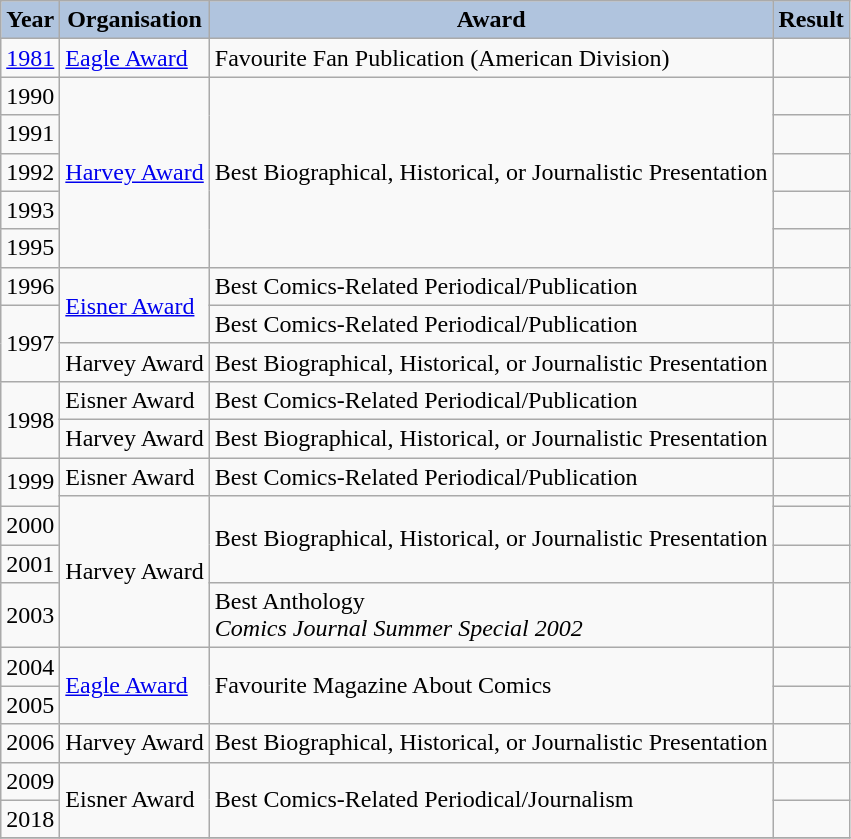<table class="wikitable">
<tr>
<th style="background:#B0C4DE;">Year</th>
<th style="background:#B0C4DE;">Organisation</th>
<th style="background:#B0C4DE;">Award</th>
<th style="background:#B0C4DE;">Result</th>
</tr>
<tr>
<td><a href='#'>1981</a></td>
<td><a href='#'>Eagle Award</a></td>
<td>Favourite Fan Publication (American Division)</td>
<td></td>
</tr>
<tr>
<td>1990</td>
<td rowspan="5"><a href='#'>Harvey Award</a></td>
<td rowspan="5">Best Biographical, Historical, or Journalistic Presentation</td>
<td></td>
</tr>
<tr>
<td>1991</td>
<td></td>
</tr>
<tr>
<td>1992</td>
<td></td>
</tr>
<tr>
<td>1993</td>
<td></td>
</tr>
<tr>
<td>1995</td>
<td></td>
</tr>
<tr>
<td>1996</td>
<td rowspan="2"><a href='#'>Eisner Award</a></td>
<td>Best Comics-Related Periodical/Publication</td>
<td></td>
</tr>
<tr>
<td rowspan="2">1997</td>
<td>Best Comics-Related Periodical/Publication</td>
<td></td>
</tr>
<tr>
<td>Harvey Award</td>
<td>Best Biographical, Historical, or Journalistic Presentation</td>
<td></td>
</tr>
<tr>
<td rowspan="2">1998</td>
<td>Eisner Award</td>
<td>Best Comics-Related Periodical/Publication</td>
<td></td>
</tr>
<tr>
<td>Harvey Award</td>
<td>Best Biographical, Historical, or Journalistic Presentation</td>
<td></td>
</tr>
<tr>
<td rowspan="2">1999</td>
<td>Eisner Award</td>
<td>Best Comics-Related Periodical/Publication</td>
<td></td>
</tr>
<tr>
<td rowspan="4">Harvey Award</td>
<td rowspan="3">Best Biographical, Historical, or Journalistic Presentation</td>
<td></td>
</tr>
<tr>
<td>2000</td>
<td></td>
</tr>
<tr>
<td>2001</td>
<td></td>
</tr>
<tr>
<td>2003</td>
<td>Best Anthology<br><em>Comics Journal Summer Special 2002</em></td>
<td></td>
</tr>
<tr>
<td>2004</td>
<td rowspan="2"><a href='#'>Eagle Award</a></td>
<td rowspan="2">Favourite Magazine About Comics</td>
<td></td>
</tr>
<tr>
<td>2005</td>
<td></td>
</tr>
<tr>
<td>2006</td>
<td>Harvey Award</td>
<td>Best Biographical, Historical, or Journalistic Presentation</td>
<td></td>
</tr>
<tr>
<td>2009</td>
<td rowspan="2">Eisner Award</td>
<td rowspan="2">Best Comics-Related Periodical/Journalism</td>
<td></td>
</tr>
<tr>
<td>2018</td>
<td></td>
</tr>
<tr>
</tr>
</table>
